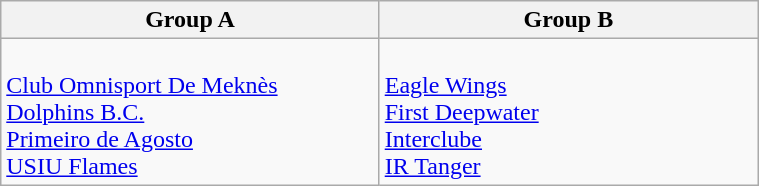<table class="wikitable" width=40%>
<tr>
<th width=25%>Group A</th>
<th width=25%>Group B</th>
</tr>
<tr>
<td><br> <a href='#'>Club Omnisport De Meknès</a><br>
 <a href='#'>Dolphins B.C.</a><br>
 <a href='#'>Primeiro de Agosto</a><br>
 <a href='#'>USIU Flames</a></td>
<td><br> <a href='#'>Eagle Wings</a><br>
 <a href='#'>First Deepwater</a><br>
 <a href='#'>Interclube</a><br>
 <a href='#'>IR Tanger</a></td>
</tr>
</table>
